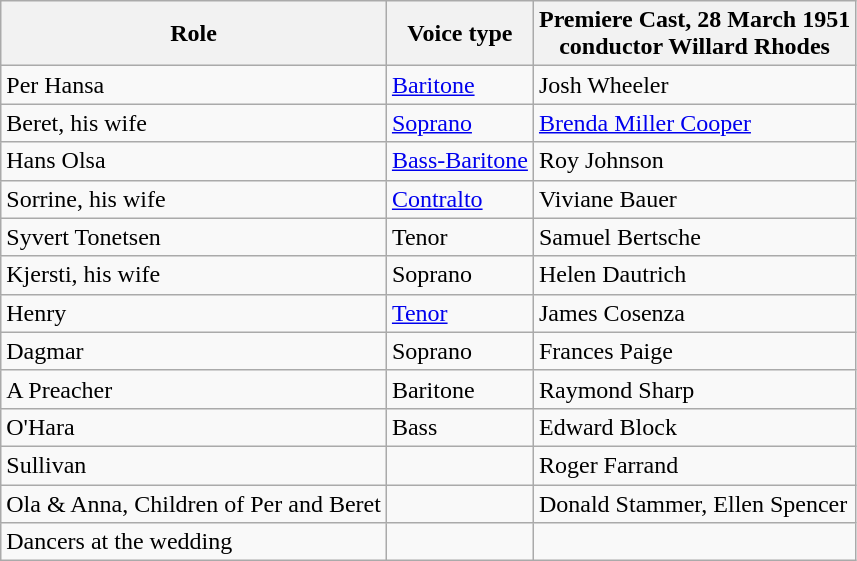<table class="wikitable">
<tr>
<th>Role</th>
<th>Voice type</th>
<th>Premiere Cast, 28 March 1951<br> conductor Willard Rhodes<br></th>
</tr>
<tr>
<td>Per Hansa</td>
<td><a href='#'>Baritone</a></td>
<td>Josh Wheeler</td>
</tr>
<tr>
<td>Beret, his wife</td>
<td><a href='#'>Soprano</a></td>
<td><a href='#'>Brenda Miller Cooper</a></td>
</tr>
<tr>
<td>Hans Olsa</td>
<td><a href='#'>Bass-Baritone</a></td>
<td>Roy Johnson</td>
</tr>
<tr>
<td>Sorrine, his wife</td>
<td><a href='#'>Contralto</a></td>
<td>Viviane Bauer</td>
</tr>
<tr>
<td>Syvert Tonetsen</td>
<td>Tenor</td>
<td>Samuel Bertsche</td>
</tr>
<tr>
<td>Kjersti, his wife</td>
<td>Soprano</td>
<td>Helen Dautrich</td>
</tr>
<tr>
<td>Henry</td>
<td><a href='#'>Tenor</a></td>
<td>James Cosenza</td>
</tr>
<tr>
<td>Dagmar</td>
<td>Soprano</td>
<td>Frances Paige</td>
</tr>
<tr>
<td>A Preacher</td>
<td>Baritone</td>
<td>Raymond Sharp</td>
</tr>
<tr>
<td>O'Hara</td>
<td>Bass</td>
<td>Edward Block</td>
</tr>
<tr>
<td>Sullivan</td>
<td></td>
<td>Roger Farrand</td>
</tr>
<tr>
<td>Ola & Anna, Children of Per and Beret</td>
<td></td>
<td>Donald Stammer, Ellen Spencer</td>
</tr>
<tr>
<td>Dancers at the wedding</td>
<td></td>
<td></td>
</tr>
</table>
